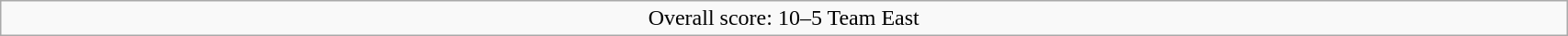<table width="90%" class="wikitable">
<tr align="center">
<td>Overall score: 10–5 Team East</td>
</tr>
</table>
